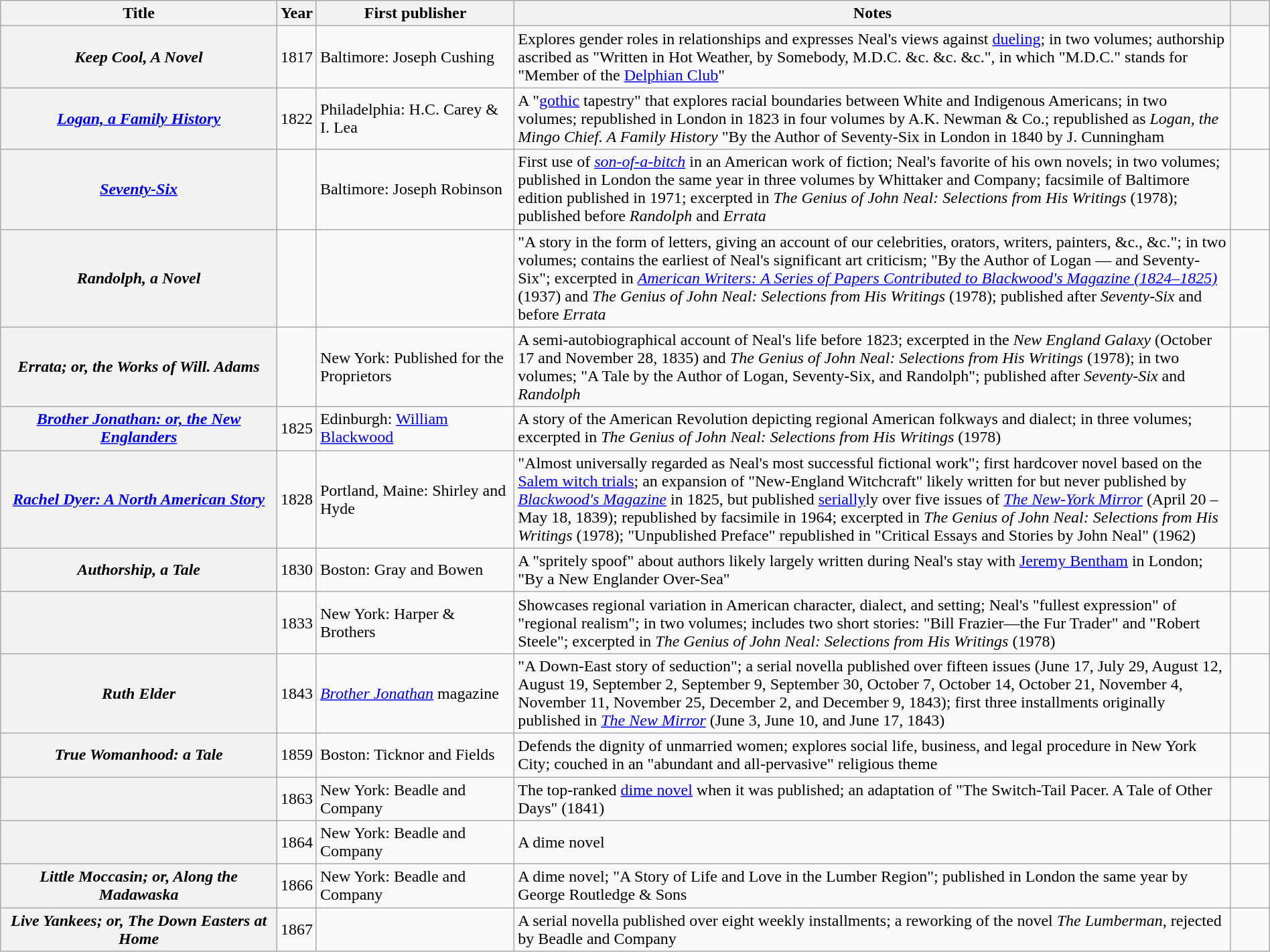<table class="wikitable plainrowheaders sortable" style="margin-right: 0;">
<tr>
<th scope="col" style="width: 17em;">Title</th>
<th scope="col" style="width: 2em;">Year</th>
<th scope="col" style="width: 12em;">First publisher</th>
<th scope="col" class="unsortable" style="width: 45em;">Notes</th>
<th scope="col" class="unsortable" style="width: 2em;"></th>
</tr>
<tr>
<th scope="row"><em>Keep Cool, A Novel</em></th>
<td>1817</td>
<td>Baltimore: Joseph Cushing</td>
<td>Explores gender roles in relationships and expresses Neal's views against <a href='#'>dueling</a>; in two volumes; authorship ascribed as "Written in Hot Weather, by Somebody, M.D.C. &c. &c. &c.", in which "M.D.C." stands for "Member of the <a href='#'>Delphian Club</a>"</td>
<td style="text-align: center;"></td>
</tr>
<tr>
<th scope="row"><em><a href='#'>Logan, a Family History</a></em></th>
<td>1822</td>
<td>Philadelphia: H.C. Carey & I. Lea</td>
<td>A "<a href='#'>gothic</a> tapestry" that explores racial boundaries between White and Indigenous Americans; in two volumes; republished in London in 1823 in four volumes by A.K. Newman & Co.; republished as <em>Logan, the Mingo Chief. A Family History</em> "By the Author of Seventy-Six in London in 1840 by J. Cunningham</td>
<td style="text-align: center;"></td>
</tr>
<tr>
<th scope="row"><em><a href='#'>Seventy-Six</a></em></th>
<td></td>
<td>Baltimore: Joseph Robinson</td>
<td>First use of <em><a href='#'>son-of-a-bitch</a></em> in an American work of fiction; Neal's favorite of his own novels; in two volumes; published in London the same year in three volumes by Whittaker and Company; facsimile of Baltimore edition published in 1971; excerpted in <em>The Genius of John Neal: Selections from His Writings</em> (1978); published before <em>Randolph</em> and <em>Errata</em></td>
<td style="text-align: center;"></td>
</tr>
<tr>
<th scope="row"><em>Randolph, a Novel</em></th>
<td></td>
<td></td>
<td>"A story in the form of letters, giving an account of our celebrities, orators, writers, painters, &c., &c."; in two volumes; contains the earliest of Neal's significant art criticism; "By the Author of Logan — and Seventy-Six"; excerpted in <em><a href='#'>American Writers: A Series of Papers Contributed to Blackwood's Magazine (1824–1825)</a></em> (1937) and <em>The Genius of John Neal: Selections from His Writings</em> (1978); published after <em>Seventy-Six</em> and before <em>Errata</em></td>
<td style="text-align: center;"></td>
</tr>
<tr>
<th scope="row"><em>Errata; or, the Works of Will. Adams</em></th>
<td></td>
<td>New York: Published for the Proprietors</td>
<td>A semi-autobiographical account of Neal's life before 1823; excerpted in the <em>New England Galaxy</em> (October 17 and November 28, 1835) and <em>The Genius of John Neal: Selections from His Writings</em> (1978); in two volumes; "A Tale by the Author of Logan, Seventy-Six, and Randolph"; published after <em>Seventy-Six</em> and <em>Randolph</em></td>
<td style="text-align: center;"></td>
</tr>
<tr>
<th scope="row"><em><a href='#'>Brother Jonathan: or, the New Englanders</a></em></th>
<td>1825</td>
<td>Edinburgh: <a href='#'>William Blackwood</a></td>
<td>A story of the American Revolution depicting regional American folkways and dialect; in three volumes; excerpted in <em>The Genius of John Neal: Selections from His Writings</em> (1978)</td>
<td style="text-align: center;"></td>
</tr>
<tr>
<th scope="row"><em><a href='#'>Rachel Dyer: A North American Story</a></em></th>
<td>1828</td>
<td>Portland, Maine: Shirley and Hyde</td>
<td>"Almost universally regarded as Neal's most successful fictional work"; first hardcover novel based on the <a href='#'>Salem witch trials</a>; an expansion of "New-England Witchcraft" likely written for but never published by <em><a href='#'>Blackwood's Magazine</a></em> in 1825, but published <a href='#'>serially</a>ly over five issues of <em><a href='#'>The New-York Mirror</a></em> (April 20 – May 18, 1839); republished by facsimile in 1964; excerpted in <em>The Genius of John Neal: Selections from His Writings</em> (1978); "Unpublished Preface" republished in "Critical Essays and Stories by John Neal" (1962)</td>
<td style="text-align: center;"></td>
</tr>
<tr>
<th scope="row"><em>Authorship, a Tale</em></th>
<td>1830</td>
<td>Boston: Gray and Bowen</td>
<td>A "spritely spoof" about authors likely largely written during Neal's stay with <a href='#'>Jeremy Bentham</a> in London; "By a New Englander Over-Sea"</td>
<td style="text-align: center;"></td>
</tr>
<tr>
<th scope="row"></th>
<td>1833</td>
<td>New York: Harper & Brothers</td>
<td>Showcases regional variation in American character, dialect, and setting; Neal's "fullest expression" of "regional realism"; in two volumes; includes two short stories: "Bill Frazier—the Fur Trader" and "Robert Steele"; excerpted in <em>The Genius of John Neal: Selections from His Writings</em> (1978)</td>
<td style="text-align: center;"></td>
</tr>
<tr>
<th scope="row"><em>Ruth Elder</em></th>
<td>1843</td>
<td><em><a href='#'>Brother Jonathan</a></em> magazine</td>
<td>"A Down-East story of seduction"; a serial novella published over fifteen issues (June 17, July 29, August 12, August 19, September 2, September 9, September 30, October 7, October 14, October 21, November 4, November 11, November 25, December 2, and December 9, 1843); first three installments originally published in <em><a href='#'>The New Mirror</a></em> (June 3, June 10, and June 17, 1843)</td>
<td style="text-align: center;"></td>
</tr>
<tr>
<th scope="row"><em>True Womanhood: a Tale</em></th>
<td>1859</td>
<td>Boston: Ticknor and Fields</td>
<td>Defends the dignity of unmarried women; explores social life, business, and legal procedure in New York City; couched in an "abundant and all-pervasive" religious theme</td>
<td style="text-align: center;"></td>
</tr>
<tr>
<th scope="row"></th>
<td>1863</td>
<td>New York: Beadle and Company</td>
<td>The top-ranked <a href='#'>dime novel</a> when it was published; an adaptation of "The Switch-Tail Pacer. A Tale of Other Days" (1841)</td>
<td style="text-align: center;"></td>
</tr>
<tr>
<th scope="row"></th>
<td>1864</td>
<td>New York: Beadle and Company</td>
<td>A dime novel</td>
<td style="text-align: center;"></td>
</tr>
<tr>
<th scope="row"><em>Little Moccasin; or, Along the Madawaska</em></th>
<td>1866</td>
<td>New York: Beadle and Company</td>
<td>A dime novel; "A Story of Life and Love in the Lumber Region"; published in London the same year by George Routledge & Sons</td>
<td style="text-align: center;"></td>
</tr>
<tr>
<th scope="row"><em>Live Yankees; or, The Down Easters at Home</em></th>
<td>1867</td>
<td></td>
<td>A serial novella published over eight weekly installments; a reworking of the novel <em>The Lumberman</em>, rejected by Beadle and Company</td>
<td style="text-align: center;"></td>
</tr>
</table>
